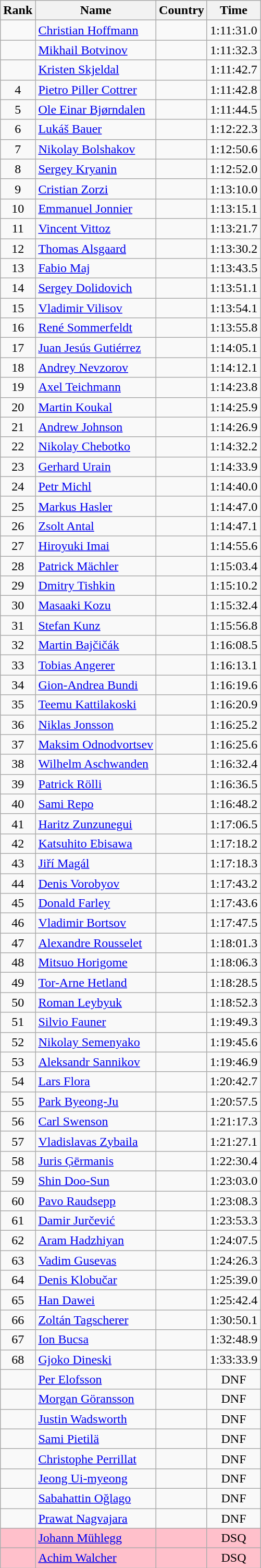<table class="wikitable sortable" style="text-align:center">
<tr>
<th>Rank</th>
<th>Name</th>
<th>Country</th>
<th>Time</th>
</tr>
<tr>
<td></td>
<td align="left"><a href='#'>Christian Hoffmann</a></td>
<td align="left"></td>
<td>1:11:31.0</td>
</tr>
<tr>
<td></td>
<td align="left"><a href='#'>Mikhail Botvinov</a></td>
<td align="left"></td>
<td>1:11:32.3</td>
</tr>
<tr>
<td></td>
<td align="left"><a href='#'>Kristen Skjeldal</a></td>
<td align="left"></td>
<td>1:11:42.7</td>
</tr>
<tr>
<td>4</td>
<td align="left"><a href='#'>Pietro Piller Cottrer</a></td>
<td align="left"></td>
<td>1:11:42.8</td>
</tr>
<tr>
<td>5</td>
<td align="left"><a href='#'>Ole Einar Bjørndalen</a></td>
<td align="left"></td>
<td>1:11:44.5</td>
</tr>
<tr>
<td>6</td>
<td align="left"><a href='#'>Lukáš Bauer</a></td>
<td align="left"></td>
<td>1:12:22.3</td>
</tr>
<tr>
<td>7</td>
<td align="left"><a href='#'>Nikolay Bolshakov</a></td>
<td align="left"></td>
<td>1:12:50.6</td>
</tr>
<tr>
<td>8</td>
<td align="left"><a href='#'>Sergey Kryanin</a></td>
<td align="left"></td>
<td>1:12:52.0</td>
</tr>
<tr>
<td>9</td>
<td align="left"><a href='#'>Cristian Zorzi</a></td>
<td align="left"></td>
<td>1:13:10.0</td>
</tr>
<tr>
<td>10</td>
<td align="left"><a href='#'>Emmanuel Jonnier</a></td>
<td align="left"></td>
<td>1:13:15.1</td>
</tr>
<tr>
<td>11</td>
<td align="left"><a href='#'>Vincent Vittoz</a></td>
<td align="left"></td>
<td>1:13:21.7</td>
</tr>
<tr>
<td>12</td>
<td align="left"><a href='#'>Thomas Alsgaard</a></td>
<td align="left"></td>
<td>1:13:30.2</td>
</tr>
<tr>
<td>13</td>
<td align="left"><a href='#'>Fabio Maj</a></td>
<td align="left"></td>
<td>1:13:43.5</td>
</tr>
<tr>
<td>14</td>
<td align="left"><a href='#'>Sergey Dolidovich</a></td>
<td align="left"></td>
<td>1:13:51.1</td>
</tr>
<tr>
<td>15</td>
<td align="left"><a href='#'>Vladimir Vilisov</a></td>
<td align="left"></td>
<td>1:13:54.1</td>
</tr>
<tr>
<td>16</td>
<td align="left"><a href='#'>René Sommerfeldt</a></td>
<td align="left"></td>
<td>1:13:55.8</td>
</tr>
<tr>
<td>17</td>
<td align="left"><a href='#'>Juan Jesús Gutiérrez</a></td>
<td align="left"></td>
<td>1:14:05.1</td>
</tr>
<tr>
<td>18</td>
<td align="left"><a href='#'>Andrey Nevzorov</a></td>
<td align="left"></td>
<td>1:14:12.1</td>
</tr>
<tr>
<td>19</td>
<td align="left"><a href='#'>Axel Teichmann</a></td>
<td align="left"></td>
<td>1:14:23.8</td>
</tr>
<tr>
<td>20</td>
<td align="left"><a href='#'>Martin Koukal</a></td>
<td align="left"></td>
<td>1:14:25.9</td>
</tr>
<tr>
<td>21</td>
<td align="left"><a href='#'>Andrew Johnson</a></td>
<td align="left"></td>
<td>1:14:26.9</td>
</tr>
<tr>
<td>22</td>
<td align="left"><a href='#'>Nikolay Chebotko</a></td>
<td align="left"></td>
<td>1:14:32.2</td>
</tr>
<tr>
<td>23</td>
<td align="left"><a href='#'>Gerhard Urain</a></td>
<td align="left"></td>
<td>1:14:33.9</td>
</tr>
<tr>
<td>24</td>
<td align="left"><a href='#'>Petr Michl</a></td>
<td align="left"></td>
<td>1:14:40.0</td>
</tr>
<tr>
<td>25</td>
<td align="left"><a href='#'>Markus Hasler</a></td>
<td align="left"></td>
<td>1:14:47.0</td>
</tr>
<tr>
<td>26</td>
<td align="left"><a href='#'>Zsolt Antal</a></td>
<td align="left"></td>
<td>1:14:47.1</td>
</tr>
<tr>
<td>27</td>
<td align="left"><a href='#'>Hiroyuki Imai</a></td>
<td align="left"></td>
<td>1:14:55.6</td>
</tr>
<tr>
<td>28</td>
<td align="left"><a href='#'>Patrick Mächler</a></td>
<td align="left"></td>
<td>1:15:03.4</td>
</tr>
<tr>
<td>29</td>
<td align="left"><a href='#'>Dmitry Tishkin</a></td>
<td align="left"></td>
<td>1:15:10.2</td>
</tr>
<tr>
<td>30</td>
<td align="left"><a href='#'>Masaaki Kozu</a></td>
<td align="left"></td>
<td>1:15:32.4</td>
</tr>
<tr>
<td>31</td>
<td align="left"><a href='#'>Stefan Kunz</a></td>
<td align="left"></td>
<td>1:15:56.8</td>
</tr>
<tr>
<td>32</td>
<td align="left"><a href='#'>Martin Bajčičák</a></td>
<td align="left"></td>
<td>1:16:08.5</td>
</tr>
<tr>
<td>33</td>
<td align="left"><a href='#'>Tobias Angerer</a></td>
<td align="left"></td>
<td>1:16:13.1</td>
</tr>
<tr>
<td>34</td>
<td align="left"><a href='#'>Gion-Andrea Bundi</a></td>
<td align="left"></td>
<td>1:16:19.6</td>
</tr>
<tr>
<td>35</td>
<td align="left"><a href='#'>Teemu Kattilakoski</a></td>
<td align="left"></td>
<td>1:16:20.9</td>
</tr>
<tr>
<td>36</td>
<td align="left"><a href='#'>Niklas Jonsson</a></td>
<td align="left"></td>
<td>1:16:25.2</td>
</tr>
<tr>
<td>37</td>
<td align="left"><a href='#'>Maksim Odnodvortsev</a></td>
<td align="left"></td>
<td>1:16:25.6</td>
</tr>
<tr>
<td>38</td>
<td align="left"><a href='#'>Wilhelm Aschwanden</a></td>
<td align="left"></td>
<td>1:16:32.4</td>
</tr>
<tr>
<td>39</td>
<td align="left"><a href='#'>Patrick Rölli</a></td>
<td align="left"></td>
<td>1:16:36.5</td>
</tr>
<tr>
<td>40</td>
<td align="left"><a href='#'>Sami Repo</a></td>
<td align="left"></td>
<td>1:16:48.2</td>
</tr>
<tr>
<td>41</td>
<td align="left"><a href='#'>Haritz Zunzunegui</a></td>
<td align="left"></td>
<td>1:17:06.5</td>
</tr>
<tr>
<td>42</td>
<td align="left"><a href='#'>Katsuhito Ebisawa</a></td>
<td align="left"></td>
<td>1:17:18.2</td>
</tr>
<tr>
<td>43</td>
<td align="left"><a href='#'>Jiří Magál</a></td>
<td align="left"></td>
<td>1:17:18.3</td>
</tr>
<tr>
<td>44</td>
<td align="left"><a href='#'>Denis Vorobyov</a></td>
<td align="left"></td>
<td>1:17:43.2</td>
</tr>
<tr>
<td>45</td>
<td align="left"><a href='#'>Donald Farley</a></td>
<td align="left"></td>
<td>1:17:43.6</td>
</tr>
<tr>
<td>46</td>
<td align="left"><a href='#'>Vladimir Bortsov</a></td>
<td align="left"></td>
<td>1:17:47.5</td>
</tr>
<tr>
<td>47</td>
<td align="left"><a href='#'>Alexandre Rousselet</a></td>
<td align="left"></td>
<td>1:18:01.3</td>
</tr>
<tr>
<td>48</td>
<td align="left"><a href='#'>Mitsuo Horigome</a></td>
<td align="left"></td>
<td>1:18:06.3</td>
</tr>
<tr>
<td>49</td>
<td align="left"><a href='#'>Tor-Arne Hetland</a></td>
<td align="left"></td>
<td>1:18:28.5</td>
</tr>
<tr>
<td>50</td>
<td align="left"><a href='#'>Roman Leybyuk</a></td>
<td align="left"></td>
<td>1:18:52.3</td>
</tr>
<tr>
<td>51</td>
<td align="left"><a href='#'>Silvio Fauner</a></td>
<td align="left"></td>
<td>1:19:49.3</td>
</tr>
<tr>
<td>52</td>
<td align="left"><a href='#'>Nikolay Semenyako</a></td>
<td align="left"></td>
<td>1:19:45.6</td>
</tr>
<tr>
<td>53</td>
<td align="left"><a href='#'>Aleksandr Sannikov</a></td>
<td align="left"></td>
<td>1:19:46.9</td>
</tr>
<tr>
<td>54</td>
<td align="left"><a href='#'>Lars Flora</a></td>
<td align="left"></td>
<td>1:20:42.7</td>
</tr>
<tr>
<td>55</td>
<td align="left"><a href='#'>Park Byeong-Ju</a></td>
<td align="left"></td>
<td>1:20:57.5</td>
</tr>
<tr>
<td>56</td>
<td align="left"><a href='#'>Carl Swenson</a></td>
<td align="left"></td>
<td>1:21:17.3</td>
</tr>
<tr>
<td>57</td>
<td align="left"><a href='#'>Vladislavas Zybaila</a></td>
<td align="left"></td>
<td>1:21:27.1</td>
</tr>
<tr>
<td>58</td>
<td align="left"><a href='#'>Juris Ģērmanis</a></td>
<td align="left"></td>
<td>1:22:30.4</td>
</tr>
<tr>
<td>59</td>
<td align="left"><a href='#'>Shin Doo-Sun</a></td>
<td align="left"></td>
<td>1:23:03.0</td>
</tr>
<tr>
<td>60</td>
<td align="left"><a href='#'>Pavo Raudsepp</a></td>
<td align="left"></td>
<td>1:23:08.3</td>
</tr>
<tr>
<td>61</td>
<td align="left"><a href='#'>Damir Jurčević</a></td>
<td align="left"></td>
<td>1:23:53.3</td>
</tr>
<tr>
<td>62</td>
<td align="left"><a href='#'>Aram Hadzhiyan</a></td>
<td align="left"></td>
<td>1:24:07.5</td>
</tr>
<tr>
<td>63</td>
<td align="left"><a href='#'>Vadim Gusevas</a></td>
<td align="left"></td>
<td>1:24:26.3</td>
</tr>
<tr>
<td>64</td>
<td align="left"><a href='#'>Denis Klobučar</a></td>
<td align="left"></td>
<td>1:25:39.0</td>
</tr>
<tr>
<td>65</td>
<td align="left"><a href='#'>Han Dawei</a></td>
<td align="left"></td>
<td>1:25:42.4</td>
</tr>
<tr>
<td>66</td>
<td align="left"><a href='#'>Zoltán Tagscherer</a></td>
<td align="left"></td>
<td>1:30:50.1</td>
</tr>
<tr>
<td>67</td>
<td align="left"><a href='#'>Ion Bucsa</a></td>
<td align="left"></td>
<td>1:32:48.9</td>
</tr>
<tr>
<td>68</td>
<td align="left"><a href='#'>Gjoko Dineski</a></td>
<td align="left"></td>
<td>1:33:33.9</td>
</tr>
<tr>
<td></td>
<td align="left"><a href='#'>Per Elofsson</a></td>
<td align="left"></td>
<td>DNF</td>
</tr>
<tr>
<td></td>
<td align="left"><a href='#'>Morgan Göransson</a></td>
<td align="left"></td>
<td>DNF</td>
</tr>
<tr>
<td></td>
<td align="left"><a href='#'>Justin Wadsworth</a></td>
<td align="left"></td>
<td>DNF</td>
</tr>
<tr>
<td></td>
<td align="left"><a href='#'>Sami Pietilä</a></td>
<td align="left"></td>
<td>DNF</td>
</tr>
<tr>
<td></td>
<td align="left"><a href='#'>Christophe Perrillat</a></td>
<td align="left"></td>
<td>DNF</td>
</tr>
<tr>
<td></td>
<td align="left"><a href='#'>Jeong Ui-myeong</a></td>
<td align="left"></td>
<td>DNF</td>
</tr>
<tr>
<td></td>
<td align="left"><a href='#'>Sabahattin Oğlago</a></td>
<td align="left"></td>
<td>DNF</td>
</tr>
<tr>
<td></td>
<td align="left"><a href='#'>Prawat Nagvajara</a></td>
<td align="left"></td>
<td>DNF</td>
</tr>
<tr bgcolor=pink>
<td></td>
<td align="left"><a href='#'>Johann Mühlegg</a></td>
<td align="left"></td>
<td>DSQ</td>
</tr>
<tr bgcolor=pink>
<td></td>
<td align="left"><a href='#'>Achim Walcher</a></td>
<td align="left"></td>
<td>DSQ</td>
</tr>
</table>
